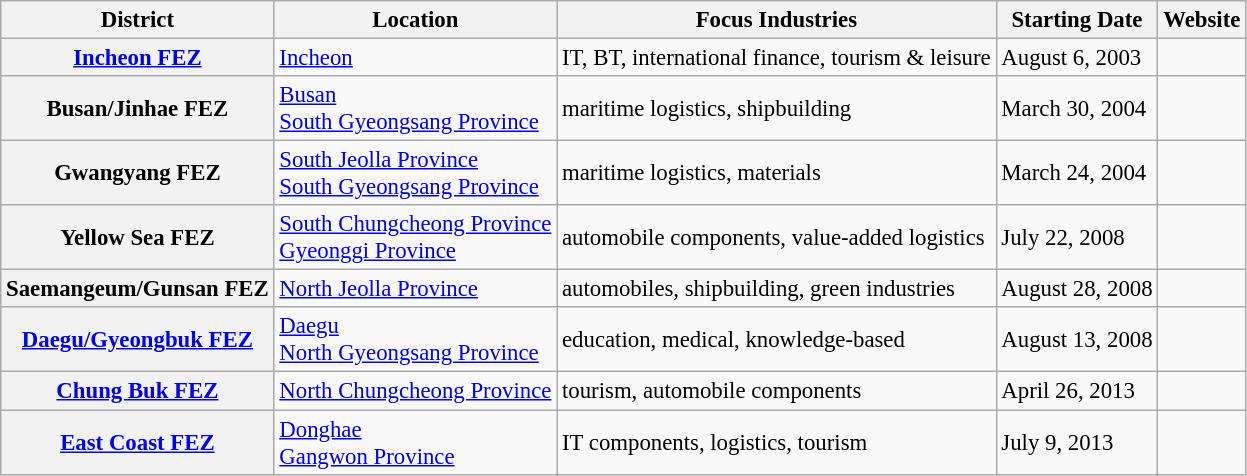<table class="wikitable" style="font-size: 95%;">
<tr>
<th>District</th>
<th>Location</th>
<th>Focus Industries</th>
<th>Starting Date</th>
<th>Website</th>
</tr>
<tr>
<th><a href='#'>Incheon FEZ</a></th>
<td><a href='#'>Incheon</a></td>
<td>IT, BT, international finance, tourism & leisure</td>
<td>August 6, 2003</td>
<td></td>
</tr>
<tr>
<th>Busan/Jinhae FEZ</th>
<td><a href='#'>Busan</a> <br> <a href='#'>South Gyeongsang Province</a></td>
<td>maritime logistics, shipbuilding</td>
<td>March 30, 2004</td>
<td></td>
</tr>
<tr>
<th>Gwangyang FEZ</th>
<td><a href='#'>South Jeolla Province</a> <br> <a href='#'>South Gyeongsang Province</a></td>
<td>maritime logistics, materials</td>
<td>March 24, 2004</td>
<td></td>
</tr>
<tr>
<th>Yellow Sea FEZ</th>
<td><a href='#'>South Chungcheong Province</a> <br> <a href='#'>Gyeonggi Province</a></td>
<td>automobile components, value-added logistics</td>
<td>July 22, 2008</td>
<td></td>
</tr>
<tr>
<th>Saemangeum/Gunsan FEZ</th>
<td><a href='#'>North Jeolla Province</a></td>
<td>automobiles, shipbuilding, green industries</td>
<td>August 28, 2008</td>
<td></td>
</tr>
<tr>
<th><a href='#'>Daegu/Gyeongbuk FEZ</a></th>
<td><a href='#'>Daegu</a> <br> <a href='#'>North Gyeongsang Province</a></td>
<td>education, medical, knowledge-based</td>
<td>August 13, 2008</td>
<td></td>
</tr>
<tr>
<th><a href='#'>Chung Buk FEZ</a></th>
<td><a href='#'>North Chungcheong Province</a></td>
<td>tourism, automobile components</td>
<td>April 26, 2013</td>
<td></td>
</tr>
<tr>
<th><a href='#'>East Coast FEZ</a></th>
<td><a href='#'>Donghae</a> <br> <a href='#'>Gangwon Province</a></td>
<td>IT components, logistics, tourism</td>
<td>July 9, 2013</td>
<td></td>
</tr>
</table>
